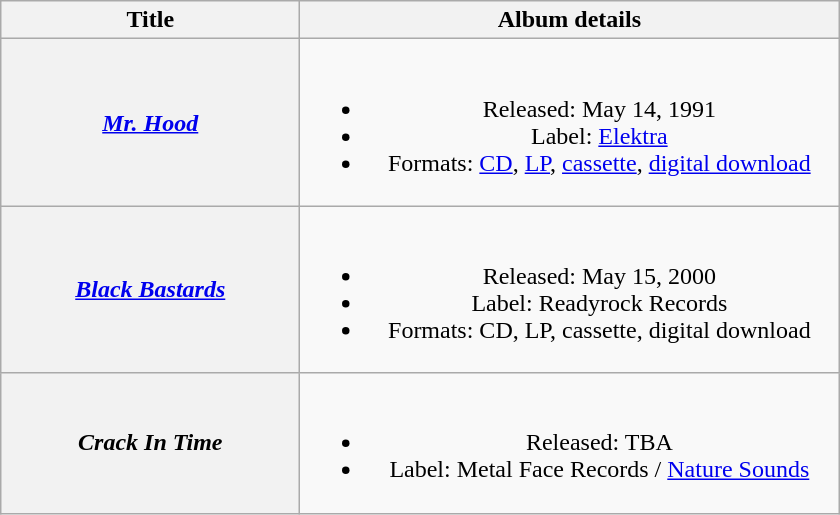<table class="wikitable plainrowheaders" style="text-align:center;">
<tr>
<th scope="col" style="width:12em;">Title</th>
<th scope="col" style="width:22em;">Album details</th>
</tr>
<tr>
<th scope="row"><em><a href='#'>Mr. Hood</a></em></th>
<td><br><ul><li>Released: May 14, 1991</li><li>Label: <a href='#'>Elektra</a></li><li>Formats: <a href='#'>CD</a>, <a href='#'>LP</a>, <a href='#'>cassette</a>, <a href='#'>digital download</a></li></ul></td>
</tr>
<tr>
<th scope="row"><em><a href='#'>Black Bastards</a></em></th>
<td><br><ul><li>Released: May 15, 2000</li><li>Label: Readyrock Records</li><li>Formats: CD, LP, cassette, digital download</li></ul></td>
</tr>
<tr>
<th scope="row"><em>Crack In Time</em></th>
<td><br><ul><li>Released: TBA</li><li>Label: Metal Face Records / <a href='#'>Nature Sounds</a></li></ul></td>
</tr>
</table>
